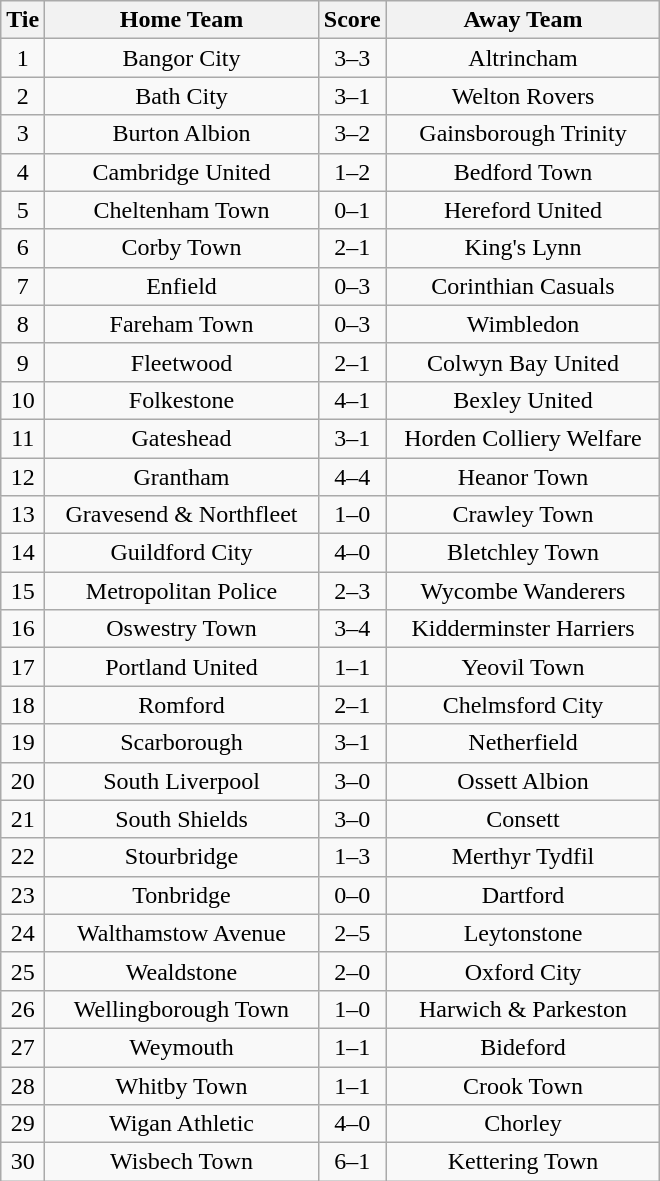<table class="wikitable" style="text-align:center;">
<tr>
<th width=20>Tie</th>
<th width=175>Home Team</th>
<th width=20>Score</th>
<th width=175>Away Team</th>
</tr>
<tr>
<td>1</td>
<td>Bangor City</td>
<td>3–3</td>
<td>Altrincham</td>
</tr>
<tr>
<td>2</td>
<td>Bath City</td>
<td>3–1</td>
<td>Welton Rovers</td>
</tr>
<tr>
<td>3</td>
<td>Burton Albion</td>
<td>3–2</td>
<td>Gainsborough Trinity</td>
</tr>
<tr>
<td>4</td>
<td>Cambridge United</td>
<td>1–2</td>
<td>Bedford Town</td>
</tr>
<tr>
<td>5</td>
<td>Cheltenham Town</td>
<td>0–1</td>
<td>Hereford United</td>
</tr>
<tr>
<td>6</td>
<td>Corby Town</td>
<td>2–1</td>
<td>King's Lynn</td>
</tr>
<tr>
<td>7</td>
<td>Enfield</td>
<td>0–3</td>
<td>Corinthian Casuals</td>
</tr>
<tr>
<td>8</td>
<td>Fareham Town</td>
<td>0–3</td>
<td>Wimbledon</td>
</tr>
<tr>
<td>9</td>
<td>Fleetwood</td>
<td>2–1</td>
<td>Colwyn Bay United</td>
</tr>
<tr>
<td>10</td>
<td>Folkestone</td>
<td>4–1</td>
<td>Bexley United</td>
</tr>
<tr>
<td>11</td>
<td>Gateshead</td>
<td>3–1</td>
<td>Horden Colliery Welfare</td>
</tr>
<tr>
<td>12</td>
<td>Grantham</td>
<td>4–4</td>
<td>Heanor Town</td>
</tr>
<tr>
<td>13</td>
<td>Gravesend & Northfleet</td>
<td>1–0</td>
<td>Crawley Town</td>
</tr>
<tr>
<td>14</td>
<td>Guildford City</td>
<td>4–0</td>
<td>Bletchley Town</td>
</tr>
<tr>
<td>15</td>
<td>Metropolitan Police</td>
<td>2–3</td>
<td>Wycombe Wanderers</td>
</tr>
<tr>
<td>16</td>
<td>Oswestry Town</td>
<td>3–4</td>
<td>Kidderminster Harriers</td>
</tr>
<tr>
<td>17</td>
<td>Portland United</td>
<td>1–1</td>
<td>Yeovil Town</td>
</tr>
<tr>
<td>18</td>
<td>Romford</td>
<td>2–1</td>
<td>Chelmsford City</td>
</tr>
<tr>
<td>19</td>
<td>Scarborough</td>
<td>3–1</td>
<td>Netherfield</td>
</tr>
<tr>
<td>20</td>
<td>South Liverpool</td>
<td>3–0</td>
<td>Ossett Albion</td>
</tr>
<tr>
<td>21</td>
<td>South Shields</td>
<td>3–0</td>
<td>Consett</td>
</tr>
<tr>
<td>22</td>
<td>Stourbridge</td>
<td>1–3</td>
<td>Merthyr Tydfil</td>
</tr>
<tr>
<td>23</td>
<td>Tonbridge</td>
<td>0–0</td>
<td>Dartford</td>
</tr>
<tr>
<td>24</td>
<td>Walthamstow Avenue</td>
<td>2–5</td>
<td>Leytonstone</td>
</tr>
<tr>
<td>25</td>
<td>Wealdstone</td>
<td>2–0</td>
<td>Oxford City</td>
</tr>
<tr>
<td>26</td>
<td>Wellingborough Town</td>
<td>1–0</td>
<td>Harwich & Parkeston</td>
</tr>
<tr>
<td>27</td>
<td>Weymouth</td>
<td>1–1</td>
<td>Bideford</td>
</tr>
<tr>
<td>28</td>
<td>Whitby Town</td>
<td>1–1</td>
<td>Crook Town</td>
</tr>
<tr>
<td>29</td>
<td>Wigan Athletic</td>
<td>4–0</td>
<td>Chorley</td>
</tr>
<tr>
<td>30</td>
<td>Wisbech Town</td>
<td>6–1</td>
<td>Kettering Town</td>
</tr>
</table>
